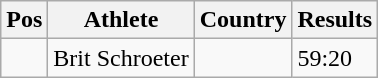<table class="wikitable">
<tr>
<th>Pos</th>
<th>Athlete</th>
<th>Country</th>
<th>Results</th>
</tr>
<tr>
<td align="center"></td>
<td>Brit Schroeter</td>
<td></td>
<td>59:20</td>
</tr>
</table>
